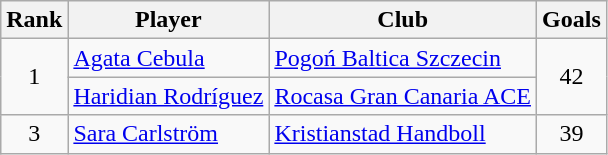<table class="wikitable sortable" style="text-align:center">
<tr>
<th>Rank</th>
<th>Player</th>
<th>Club</th>
<th>Goals</th>
</tr>
<tr>
<td rowspan=2>1</td>
<td align="left"> <a href='#'>Agata Cebula</a></td>
<td align="left"> <a href='#'>Pogoń Baltica Szczecin</a></td>
<td rowspan=2>42</td>
</tr>
<tr>
<td align="left"> <a href='#'>Haridian Rodríguez</a></td>
<td align="left"> <a href='#'>Rocasa Gran Canaria ACE</a></td>
</tr>
<tr>
<td>3</td>
<td align="left"> <a href='#'>Sara Carlström</a></td>
<td align="left"> <a href='#'>Kristianstad Handboll</a></td>
<td>39</td>
</tr>
</table>
